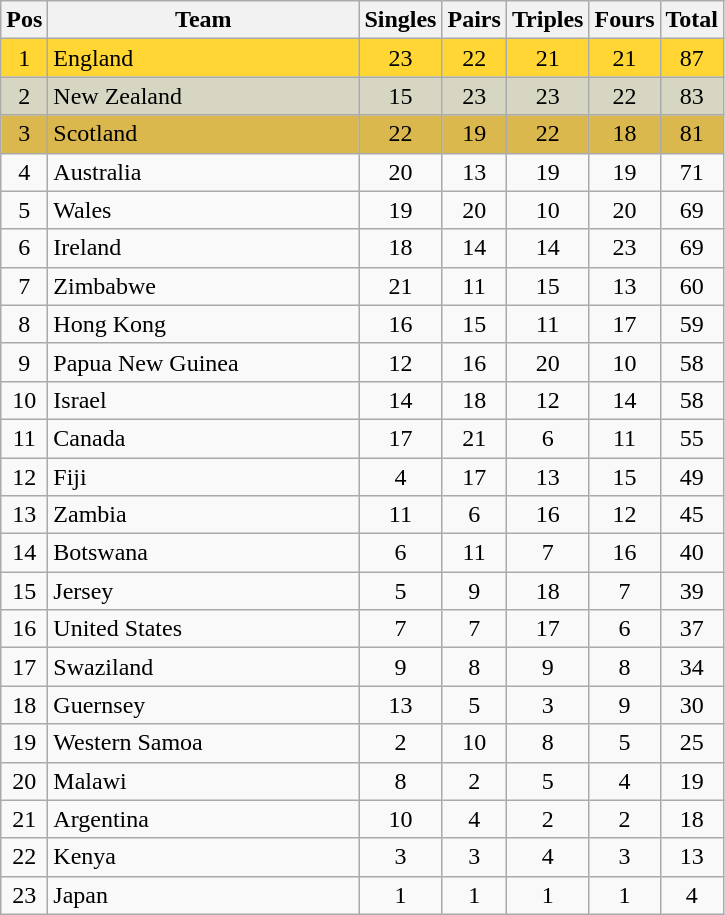<table class="wikitable" style="font-size: 100%">
<tr>
<th width=20>Pos</th>
<th width=200>Team</th>
<th width=20>Singles</th>
<th width=20>Pairs</th>
<th width=20>Triples</th>
<th width=20>Fours</th>
<th width=20>Total</th>
</tr>
<tr align=center style="background: #FFD633;">
<td>1</td>
<td align="left"> England</td>
<td>23</td>
<td>22</td>
<td>21</td>
<td>21</td>
<td>87</td>
</tr>
<tr align=center style="background: #D6D6C2;">
<td>2</td>
<td align="left"> New Zealand</td>
<td>15</td>
<td>23</td>
<td>23</td>
<td>22</td>
<td>83</td>
</tr>
<tr align=center style="background: #DBB84D;">
<td>3</td>
<td align="left"> Scotland</td>
<td>22</td>
<td>19</td>
<td>22</td>
<td>18</td>
<td>81</td>
</tr>
<tr align=center>
<td>4</td>
<td align="left"> Australia</td>
<td>20</td>
<td>13</td>
<td>19</td>
<td>19</td>
<td>71</td>
</tr>
<tr align=center>
<td>5</td>
<td align="left"> Wales</td>
<td>19</td>
<td>20</td>
<td>10</td>
<td>20</td>
<td>69</td>
</tr>
<tr align=center>
<td>6</td>
<td align="left"> Ireland</td>
<td>18</td>
<td>14</td>
<td>14</td>
<td>23</td>
<td>69</td>
</tr>
<tr align=center>
<td>7</td>
<td align="left"> Zimbabwe</td>
<td>21</td>
<td>11</td>
<td>15</td>
<td>13</td>
<td>60</td>
</tr>
<tr align=center>
<td>8</td>
<td align="left"> Hong Kong</td>
<td>16</td>
<td>15</td>
<td>11</td>
<td>17</td>
<td>59</td>
</tr>
<tr align=center>
<td>9</td>
<td align="left"> Papua New Guinea</td>
<td>12</td>
<td>16</td>
<td>20</td>
<td>10</td>
<td>58</td>
</tr>
<tr align=center>
<td>10</td>
<td align="left"> Israel</td>
<td>14</td>
<td>18</td>
<td>12</td>
<td>14</td>
<td>58</td>
</tr>
<tr align=center>
<td>11</td>
<td align="left"> Canada</td>
<td>17</td>
<td>21</td>
<td>6</td>
<td>11</td>
<td>55</td>
</tr>
<tr align=center>
<td>12</td>
<td align="left"> Fiji</td>
<td>4</td>
<td>17</td>
<td>13</td>
<td>15</td>
<td>49</td>
</tr>
<tr align=center>
<td>13</td>
<td align="left"> Zambia</td>
<td>11</td>
<td>6</td>
<td>16</td>
<td>12</td>
<td>45</td>
</tr>
<tr align=center>
<td>14</td>
<td align="left"> Botswana</td>
<td>6</td>
<td>11</td>
<td>7</td>
<td>16</td>
<td>40</td>
</tr>
<tr align=center>
<td>15</td>
<td align="left"> Jersey</td>
<td>5</td>
<td>9</td>
<td>18</td>
<td>7</td>
<td>39</td>
</tr>
<tr align=center>
<td>16</td>
<td align="left"> United States</td>
<td>7</td>
<td>7</td>
<td>17</td>
<td>6</td>
<td>37</td>
</tr>
<tr align=center>
<td>17</td>
<td align="left"> Swaziland</td>
<td>9</td>
<td>8</td>
<td>9</td>
<td>8</td>
<td>34</td>
</tr>
<tr align=center>
<td>18</td>
<td align="left"> Guernsey</td>
<td>13</td>
<td>5</td>
<td>3</td>
<td>9</td>
<td>30</td>
</tr>
<tr align=center>
<td>19</td>
<td align="left"> Western Samoa</td>
<td>2</td>
<td>10</td>
<td>8</td>
<td>5</td>
<td>25</td>
</tr>
<tr align=center>
<td>20</td>
<td align="left"> Malawi</td>
<td>8</td>
<td>2</td>
<td>5</td>
<td>4</td>
<td>19</td>
</tr>
<tr align=center>
<td>21</td>
<td align="left"> Argentina</td>
<td>10</td>
<td>4</td>
<td>2</td>
<td>2</td>
<td>18</td>
</tr>
<tr align=center>
<td>22</td>
<td align="left"> Kenya</td>
<td>3</td>
<td>3</td>
<td>4</td>
<td>3</td>
<td>13</td>
</tr>
<tr align=center>
<td>23</td>
<td align="left"> Japan</td>
<td>1</td>
<td>1</td>
<td>1</td>
<td>1</td>
<td>4</td>
</tr>
</table>
